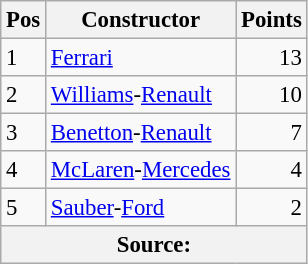<table class="wikitable" style="font-size: 95%;">
<tr>
<th>Pos</th>
<th>Constructor</th>
<th>Points</th>
</tr>
<tr>
<td>1</td>
<td> <a href='#'>Ferrari</a></td>
<td align="right">13</td>
</tr>
<tr>
<td>2</td>
<td> <a href='#'>Williams</a>-<a href='#'>Renault</a></td>
<td align="right">10</td>
</tr>
<tr>
<td>3</td>
<td> <a href='#'>Benetton</a>-<a href='#'>Renault</a></td>
<td align="right">7</td>
</tr>
<tr>
<td>4</td>
<td> <a href='#'>McLaren</a>-<a href='#'>Mercedes</a></td>
<td align="right">4</td>
</tr>
<tr>
<td>5</td>
<td> <a href='#'>Sauber</a>-<a href='#'>Ford</a></td>
<td align="right">2</td>
</tr>
<tr>
<th colspan=3>Source: </th>
</tr>
</table>
